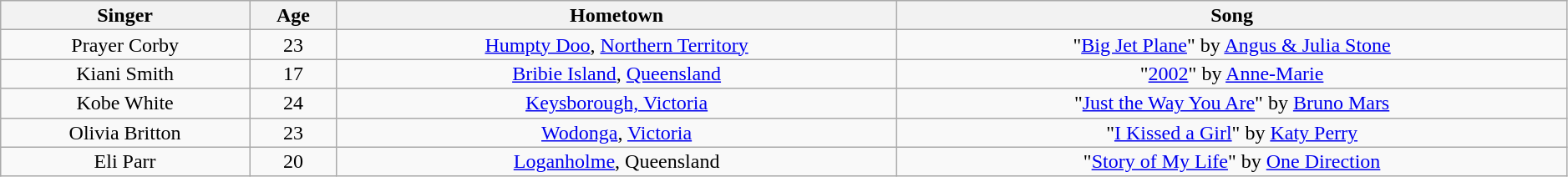<table class="wikitable plainrowheaders" style="text-align:center; line-height:16px; width:99%;">
<tr>
<th scope="col">Singer</th>
<th>Age</th>
<th>Hometown</th>
<th scope="col">Song</th>
</tr>
<tr>
<td>Prayer Corby</td>
<td>23</td>
<td><a href='#'>Humpty Doo</a>, <a href='#'>Northern Territory</a></td>
<td>"<a href='#'>Big Jet Plane</a>" by <a href='#'>Angus & Julia Stone</a></td>
</tr>
<tr>
<td>Kiani Smith</td>
<td>17</td>
<td><a href='#'>Bribie Island</a>, <a href='#'>Queensland</a></td>
<td>"<a href='#'>2002</a>" by <a href='#'>Anne-Marie</a></td>
</tr>
<tr>
<td>Kobe White</td>
<td>24</td>
<td><a href='#'>Keysborough, Victoria</a></td>
<td>"<a href='#'>Just the Way You Are</a>" by <a href='#'>Bruno Mars</a></td>
</tr>
<tr>
<td>Olivia Britton</td>
<td>23</td>
<td><a href='#'>Wodonga</a>, <a href='#'>Victoria</a></td>
<td>"<a href='#'>I Kissed a Girl</a>" by <a href='#'>Katy Perry</a></td>
</tr>
<tr>
<td>Eli Parr</td>
<td>20</td>
<td><a href='#'>Loganholme</a>, Queensland</td>
<td>"<a href='#'>Story of My Life</a>" by <a href='#'>One Direction</a></td>
</tr>
</table>
